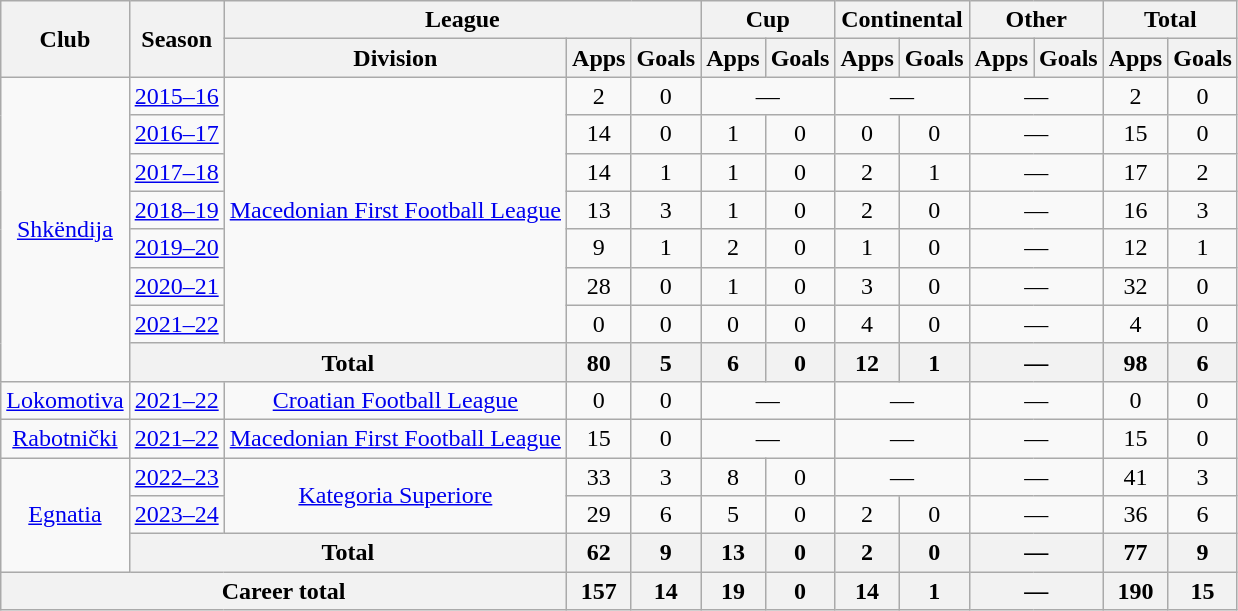<table class=wikitable style=text-align:center>
<tr>
<th rowspan=2>Club</th>
<th rowspan=2>Season</th>
<th colspan=3>League</th>
<th colspan=2>Cup</th>
<th colspan=2>Continental</th>
<th colspan=2>Other</th>
<th colspan=2>Total</th>
</tr>
<tr>
<th>Division</th>
<th>Apps</th>
<th>Goals</th>
<th>Apps</th>
<th>Goals</th>
<th>Apps</th>
<th>Goals</th>
<th>Apps</th>
<th>Goals</th>
<th>Apps</th>
<th>Goals</th>
</tr>
<tr>
<td rowspan=8><a href='#'>Shkëndija</a></td>
<td><a href='#'>2015–16</a></td>
<td rowspan=7><a href='#'>Macedonian First Football League</a></td>
<td>2</td>
<td>0</td>
<td colspan=2>—</td>
<td colspan=2>—</td>
<td colspan=2>—</td>
<td>2</td>
<td>0</td>
</tr>
<tr>
<td><a href='#'>2016–17</a></td>
<td>14</td>
<td>0</td>
<td>1</td>
<td>0</td>
<td>0</td>
<td>0</td>
<td colspan=2>—</td>
<td>15</td>
<td>0</td>
</tr>
<tr>
<td><a href='#'>2017–18</a></td>
<td>14</td>
<td>1</td>
<td>1</td>
<td>0</td>
<td>2</td>
<td>1</td>
<td colspan=2>—</td>
<td>17</td>
<td>2</td>
</tr>
<tr>
<td><a href='#'>2018–19</a></td>
<td>13</td>
<td>3</td>
<td>1</td>
<td>0</td>
<td>2</td>
<td>0</td>
<td colspan=2>—</td>
<td>16</td>
<td>3</td>
</tr>
<tr>
<td><a href='#'>2019–20</a></td>
<td>9</td>
<td>1</td>
<td>2</td>
<td>0</td>
<td>1</td>
<td>0</td>
<td colspan=2>—</td>
<td>12</td>
<td>1</td>
</tr>
<tr>
<td><a href='#'>2020–21</a></td>
<td>28</td>
<td>0</td>
<td>1</td>
<td>0</td>
<td>3</td>
<td>0</td>
<td colspan=2>—</td>
<td>32</td>
<td>0</td>
</tr>
<tr>
<td><a href='#'>2021–22</a></td>
<td>0</td>
<td>0</td>
<td>0</td>
<td>0</td>
<td>4</td>
<td>0</td>
<td colspan=2>—</td>
<td>4</td>
<td>0</td>
</tr>
<tr>
<th colspan="2">Total</th>
<th>80</th>
<th>5</th>
<th>6</th>
<th>0</th>
<th>12</th>
<th>1</th>
<th colspan=2>—</th>
<th>98</th>
<th>6</th>
</tr>
<tr>
<td><a href='#'>Lokomotiva</a></td>
<td><a href='#'>2021–22</a></td>
<td><a href='#'>Croatian Football League</a></td>
<td>0</td>
<td>0</td>
<td colspan=2>—</td>
<td colspan=2>—</td>
<td colspan=2>—</td>
<td>0</td>
<td>0</td>
</tr>
<tr>
<td><a href='#'>Rabotnički</a></td>
<td><a href='#'>2021–22</a></td>
<td><a href='#'>Macedonian First Football League</a></td>
<td>15</td>
<td>0</td>
<td colspan=2>—</td>
<td colspan=2>—</td>
<td colspan=2>—</td>
<td>15</td>
<td>0</td>
</tr>
<tr>
<td rowspan=3><a href='#'>Egnatia</a></td>
<td><a href='#'>2022–23</a></td>
<td rowspan=2><a href='#'>Kategoria Superiore</a></td>
<td>33</td>
<td>3</td>
<td>8</td>
<td>0</td>
<td colspan=2>—</td>
<td colspan=2>—</td>
<td>41</td>
<td>3</td>
</tr>
<tr>
<td><a href='#'>2023–24</a></td>
<td>29</td>
<td>6</td>
<td>5</td>
<td>0</td>
<td>2</td>
<td>0</td>
<td colspan=2>—</td>
<td>36</td>
<td>6</td>
</tr>
<tr>
<th colspan="2">Total</th>
<th>62</th>
<th>9</th>
<th>13</th>
<th>0</th>
<th>2</th>
<th>0</th>
<th colspan=2>—</th>
<th>77</th>
<th>9</th>
</tr>
<tr>
<th colspan=3>Career total</th>
<th>157</th>
<th>14</th>
<th>19</th>
<th>0</th>
<th>14</th>
<th>1</th>
<th colspan=2>—</th>
<th>190</th>
<th>15</th>
</tr>
</table>
